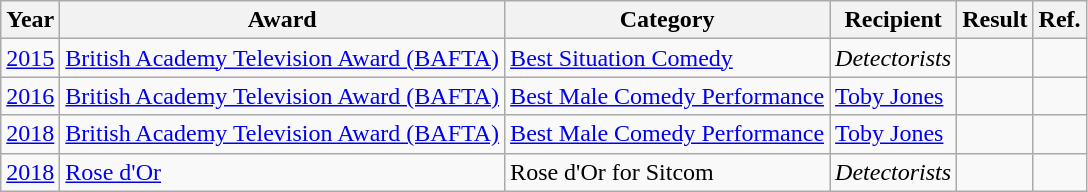<table class="wikitable sortable plainrowheaders">
<tr>
<th scope="col">Year</th>
<th scope="col">Award</th>
<th scope="col">Category</th>
<th scope="col">Recipient</th>
<th scope="col">Result</th>
<th scope="col">Ref.</th>
</tr>
<tr>
<td><a href='#'>2015</a></td>
<td><a href='#'>British Academy Television Award (BAFTA)</a></td>
<td><a href='#'>Best Situation Comedy</a></td>
<td><em>Detectorists</em></td>
<td></td>
<td></td>
</tr>
<tr>
<td><a href='#'>2016</a></td>
<td><a href='#'>British Academy Television Award (BAFTA)</a></td>
<td><a href='#'>Best Male Comedy Performance</a></td>
<td><a href='#'>Toby Jones</a></td>
<td></td>
<td></td>
</tr>
<tr>
<td><a href='#'>2018</a></td>
<td><a href='#'>British Academy Television Award (BAFTA)</a></td>
<td><a href='#'>Best Male Comedy Performance</a></td>
<td><a href='#'>Toby Jones</a></td>
<td></td>
<td></td>
</tr>
<tr>
<td><a href='#'>2018</a></td>
<td><a href='#'>Rose d'Or</a></td>
<td>Rose d'Or for Sitcom</td>
<td><em>Detectorists</em></td>
<td></td>
<td></td>
</tr>
</table>
